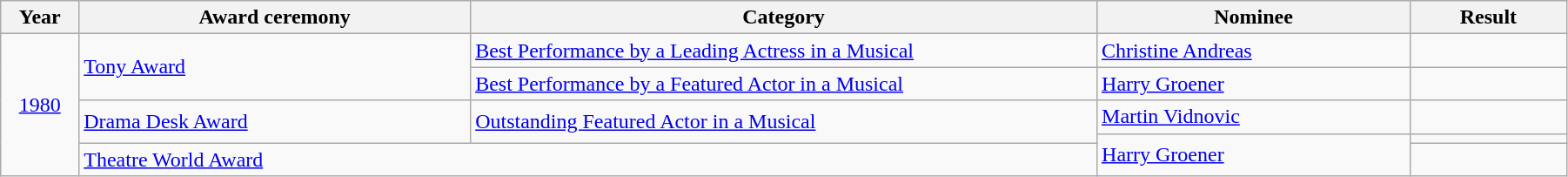<table class="wikitable" width="95%">
<tr>
<th width="5%">Year</th>
<th width="25%">Award ceremony</th>
<th width="40%">Category</th>
<th width="20%">Nominee</th>
<th width="10%">Result</th>
</tr>
<tr>
<td rowspan=5 align="center"><a href='#'>1980</a></td>
<td rowspan=2><a href='#'>Tony Award</a></td>
<td><a href='#'>Best Performance by a Leading Actress in a Musical</a></td>
<td><a href='#'>Christine Andreas</a></td>
<td></td>
</tr>
<tr>
<td><a href='#'>Best Performance by a Featured Actor in a Musical</a></td>
<td><a href='#'>Harry Groener</a></td>
<td></td>
</tr>
<tr>
<td rowspan=2><a href='#'>Drama Desk Award</a></td>
<td rowspan=2><a href='#'>Outstanding Featured Actor in a Musical</a></td>
<td><a href='#'>Martin Vidnovic</a></td>
<td></td>
</tr>
<tr>
<td rowspan=2><a href='#'>Harry Groener</a></td>
<td></td>
</tr>
<tr>
<td colspan=2><a href='#'>Theatre World Award</a></td>
<td></td>
</tr>
</table>
